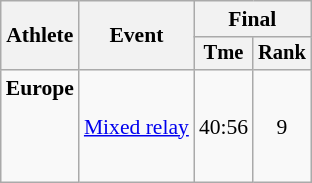<table class="wikitable" style="font-size:90%; text-align:center;">
<tr>
<th rowspan=2>Athlete</th>
<th rowspan=2>Event</th>
<th colspan=2>Final</th>
</tr>
<tr style="font-size:95%">
<th>Tme</th>
<th>Rank</th>
</tr>
<tr>
<td align=left><strong>Europe</strong><br><br><br><br></td>
<td align=left><a href='#'>Mixed relay</a></td>
<td>40:56</td>
<td>9</td>
</tr>
</table>
